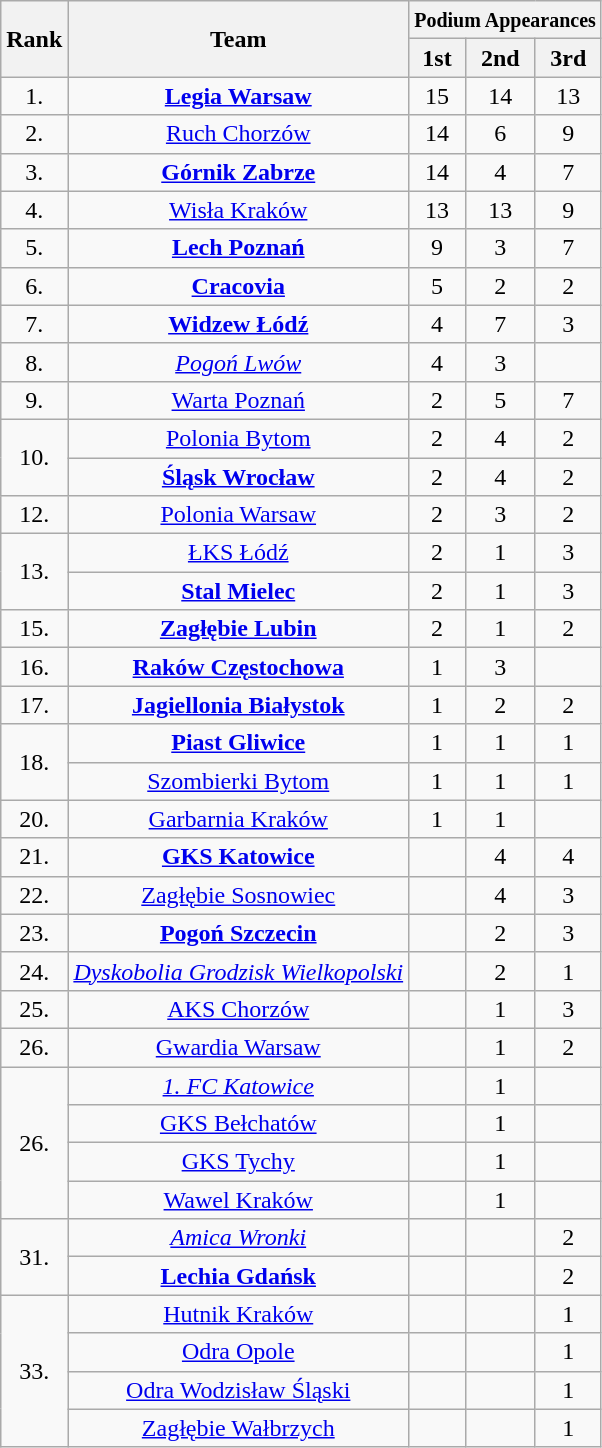<table class="wikitable" style="text-align: center;">
<tr>
<th rowspan=2>Rank</th>
<th rowspan=2>Team</th>
<th colspan=3><small>Podium Appearances</small></th>
</tr>
<tr>
<th>1st</th>
<th>2nd</th>
<th>3rd</th>
</tr>
<tr>
<td>1.</td>
<td><strong><a href='#'>Legia Warsaw</a></strong></td>
<td>15</td>
<td>14</td>
<td>13</td>
</tr>
<tr>
<td>2.</td>
<td><a href='#'>Ruch Chorzów</a></td>
<td>14</td>
<td>6</td>
<td>9</td>
</tr>
<tr>
<td>3.</td>
<td><strong><a href='#'>Górnik Zabrze</a></strong></td>
<td>14</td>
<td>4</td>
<td>7</td>
</tr>
<tr>
<td>4.</td>
<td><a href='#'>Wisła Kraków</a></td>
<td>13</td>
<td>13</td>
<td>9</td>
</tr>
<tr>
<td>5.</td>
<td><strong><a href='#'>Lech Poznań</a></strong></td>
<td>9</td>
<td>3</td>
<td>7</td>
</tr>
<tr>
<td>6.</td>
<td><a href='#'><strong>Cracovia</strong></a></td>
<td>5</td>
<td>2</td>
<td>2</td>
</tr>
<tr>
<td>7.</td>
<td><strong><a href='#'>Widzew Łódź</a></strong></td>
<td>4</td>
<td>7</td>
<td>3</td>
</tr>
<tr>
<td>8.</td>
<td><em><a href='#'>Pogoń Lwów</a></em></td>
<td>4</td>
<td>3</td>
<td></td>
</tr>
<tr>
<td>9.</td>
<td><a href='#'>Warta Poznań</a></td>
<td>2</td>
<td>5</td>
<td>7</td>
</tr>
<tr>
<td rowspan="2">10.</td>
<td><a href='#'>Polonia Bytom</a></td>
<td>2</td>
<td>4</td>
<td>2</td>
</tr>
<tr>
<td><strong><a href='#'>Śląsk Wrocław</a></strong></td>
<td>2</td>
<td>4</td>
<td>2</td>
</tr>
<tr>
<td>12.</td>
<td><a href='#'>Polonia Warsaw</a></td>
<td>2</td>
<td>3</td>
<td>2</td>
</tr>
<tr>
<td rowspan="2">13.</td>
<td><a href='#'>ŁKS Łódź</a></td>
<td>2</td>
<td>1</td>
<td>3</td>
</tr>
<tr>
<td><strong><a href='#'>Stal Mielec</a></strong></td>
<td>2</td>
<td>1</td>
<td>3</td>
</tr>
<tr>
<td>15.</td>
<td><strong><a href='#'>Zagłębie Lubin</a></strong></td>
<td>2</td>
<td>1</td>
<td>2</td>
</tr>
<tr>
<td>16.</td>
<td><strong><a href='#'>Raków Częstochowa</a></strong></td>
<td>1</td>
<td>3</td>
<td></td>
</tr>
<tr>
<td>17.</td>
<td><strong><a href='#'>Jagiellonia Białystok</a></strong></td>
<td>1</td>
<td>2</td>
<td>2</td>
</tr>
<tr>
<td rowspan="2">18.</td>
<td><strong><a href='#'>Piast Gliwice</a></strong></td>
<td>1</td>
<td>1</td>
<td>1</td>
</tr>
<tr>
<td><a href='#'>Szombierki Bytom</a></td>
<td>1</td>
<td>1</td>
<td>1</td>
</tr>
<tr>
<td>20.</td>
<td><a href='#'>Garbarnia Kraków</a></td>
<td>1</td>
<td>1</td>
<td></td>
</tr>
<tr>
<td>21.</td>
<td><strong><a href='#'>GKS Katowice</a></strong></td>
<td></td>
<td>4</td>
<td>4</td>
</tr>
<tr>
<td>22.</td>
<td><a href='#'>Zagłębie Sosnowiec</a></td>
<td></td>
<td>4</td>
<td>3</td>
</tr>
<tr>
<td>23.</td>
<td><strong><a href='#'>Pogoń Szczecin</a></strong></td>
<td></td>
<td>2</td>
<td>3</td>
</tr>
<tr>
<td>24.</td>
<td><em><a href='#'>Dyskobolia Grodzisk Wielkopolski</a></em></td>
<td></td>
<td>2</td>
<td>1</td>
</tr>
<tr>
<td>25.</td>
<td><a href='#'>AKS Chorzów</a></td>
<td></td>
<td>1</td>
<td>3</td>
</tr>
<tr>
<td>26.</td>
<td><a href='#'>Gwardia Warsaw</a></td>
<td></td>
<td>1</td>
<td>2</td>
</tr>
<tr>
<td rowspan="4">26.</td>
<td><a href='#'><em>1. FC Katowice</em></a></td>
<td></td>
<td>1</td>
<td></td>
</tr>
<tr>
<td><a href='#'>GKS Bełchatów</a></td>
<td></td>
<td>1</td>
<td></td>
</tr>
<tr>
<td><a href='#'>GKS Tychy</a></td>
<td></td>
<td>1</td>
<td></td>
</tr>
<tr>
<td><a href='#'>Wawel Kraków</a></td>
<td></td>
<td>1</td>
<td></td>
</tr>
<tr>
<td rowspan="2">31.</td>
<td><em><a href='#'>Amica Wronki</a></em></td>
<td></td>
<td></td>
<td>2</td>
</tr>
<tr>
<td><strong><a href='#'>Lechia Gdańsk</a></strong></td>
<td></td>
<td></td>
<td>2</td>
</tr>
<tr>
<td rowspan="4">33.</td>
<td><a href='#'>Hutnik Kraków</a></td>
<td></td>
<td></td>
<td>1</td>
</tr>
<tr>
<td><a href='#'>Odra Opole</a></td>
<td></td>
<td></td>
<td>1</td>
</tr>
<tr>
<td><a href='#'>Odra Wodzisław Śląski</a></td>
<td></td>
<td></td>
<td>1</td>
</tr>
<tr>
<td><a href='#'>Zagłębie Wałbrzych</a></td>
<td></td>
<td></td>
<td>1</td>
</tr>
</table>
